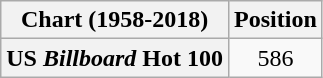<table class="wikitable sortable plainrowheaders">
<tr>
<th>Chart (1958-2018)</th>
<th>Position</th>
</tr>
<tr>
<th scope="row">US <em>Billboard</em> Hot 100</th>
<td style="text-align:center;">586</td>
</tr>
</table>
